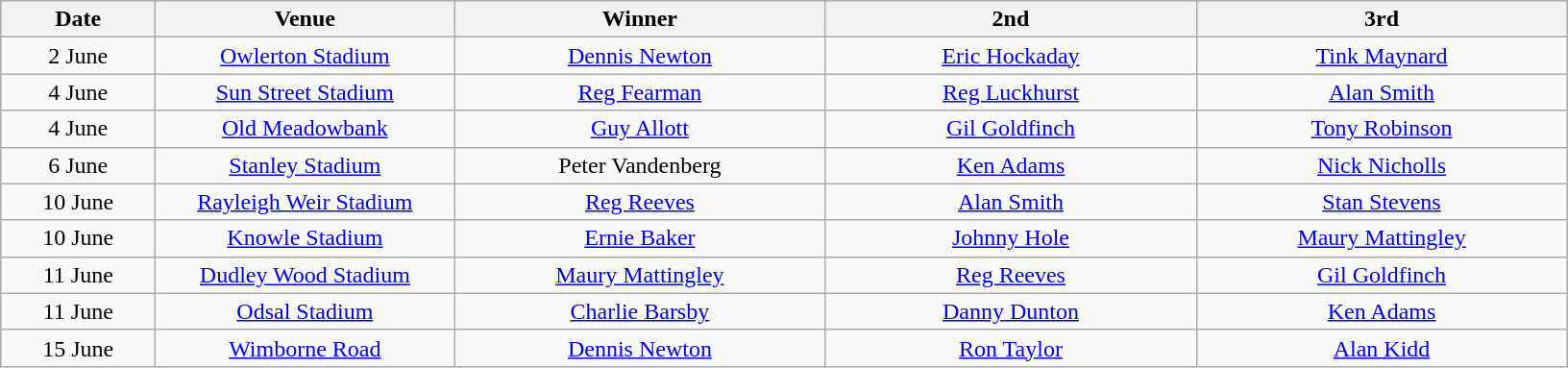<table class="wikitable"  style="text-align:center">
<tr>
<th width=100>Date</th>
<th width=200>Venue</th>
<th width=250>Winner</th>
<th width=250>2nd</th>
<th width=250>3rd</th>
</tr>
<tr>
<td align=center>2 June</td>
<td><a href='#'>Owlerton Stadium</a></td>
<td><a href='#'>Dennis Newton</a></td>
<td><a href='#'>Eric Hockaday</a></td>
<td><a href='#'>Tink Maynard</a></td>
</tr>
<tr>
<td align=center>4 June</td>
<td><a href='#'>Sun Street Stadium</a></td>
<td><a href='#'>Reg Fearman</a></td>
<td><a href='#'>Reg Luckhurst</a></td>
<td><a href='#'>Alan Smith</a></td>
</tr>
<tr>
<td align=center>4 June</td>
<td><a href='#'>Old Meadowbank</a></td>
<td><a href='#'>Guy Allott</a></td>
<td><a href='#'>Gil Goldfinch</a></td>
<td><a href='#'>Tony Robinson</a></td>
</tr>
<tr>
<td align=center>6 June</td>
<td><a href='#'>Stanley Stadium</a></td>
<td>Peter Vandenberg</td>
<td><a href='#'>Ken Adams</a></td>
<td><a href='#'>Nick Nicholls</a></td>
</tr>
<tr>
<td align=center>10 June</td>
<td><a href='#'>Rayleigh Weir Stadium</a></td>
<td><a href='#'>Reg Reeves</a></td>
<td><a href='#'>Alan Smith</a></td>
<td><a href='#'>Stan Stevens</a></td>
</tr>
<tr>
<td align=center>10 June</td>
<td><a href='#'>Knowle Stadium</a></td>
<td><a href='#'>Ernie Baker</a></td>
<td><a href='#'>Johnny Hole</a></td>
<td><a href='#'>Maury Mattingley</a></td>
</tr>
<tr>
<td align=center>11 June</td>
<td><a href='#'>Dudley Wood Stadium</a></td>
<td><a href='#'>Maury Mattingley</a></td>
<td><a href='#'>Reg Reeves</a></td>
<td><a href='#'>Gil Goldfinch</a></td>
</tr>
<tr>
<td align=center>11 June</td>
<td><a href='#'>Odsal Stadium</a></td>
<td><a href='#'>Charlie Barsby</a></td>
<td><a href='#'>Danny Dunton</a></td>
<td><a href='#'>Ken Adams</a></td>
</tr>
<tr>
<td align=center>15 June</td>
<td><a href='#'>Wimborne Road</a></td>
<td><a href='#'>Dennis Newton</a></td>
<td><a href='#'>Ron Taylor</a></td>
<td><a href='#'>Alan Kidd</a></td>
</tr>
</table>
